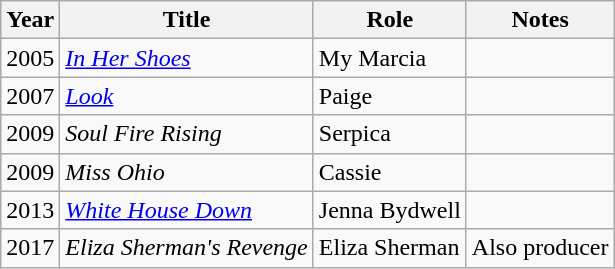<table class="wikitable sortable">
<tr>
<th>Year</th>
<th>Title</th>
<th>Role</th>
<th>Notes</th>
</tr>
<tr>
<td>2005</td>
<td><a href='#'><em>In Her Shoes</em></a></td>
<td>My Marcia</td>
<td></td>
</tr>
<tr>
<td>2007</td>
<td><a href='#'><em>Look</em></a></td>
<td>Paige</td>
<td></td>
</tr>
<tr>
<td>2009</td>
<td><em>Soul Fire Rising</em></td>
<td>Serpica</td>
<td></td>
</tr>
<tr>
<td>2009</td>
<td><em>Miss Ohio</em></td>
<td>Cassie</td>
<td></td>
</tr>
<tr>
<td>2013</td>
<td><em><a href='#'>White House Down</a></em></td>
<td>Jenna Bydwell</td>
<td></td>
</tr>
<tr>
<td>2017</td>
<td><em>Eliza Sherman's Revenge</em></td>
<td>Eliza Sherman</td>
<td>Also producer</td>
</tr>
</table>
